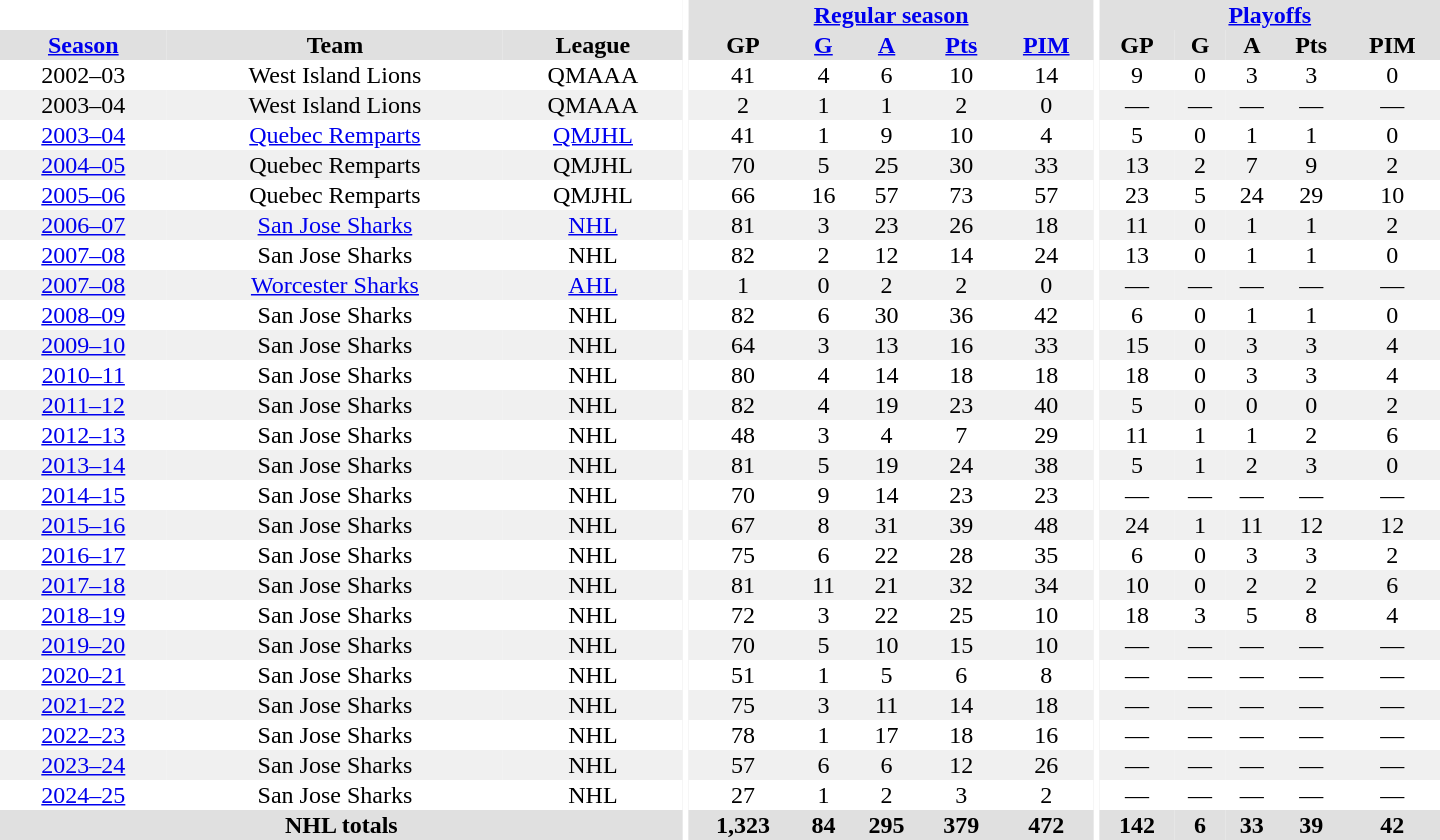<table border="0" cellpadding="1" cellspacing="0" style="text-align:center; width:60em;">
<tr bgcolor="#e0e0e0">
<th colspan="3" bgcolor="#ffffff"></th>
<th rowspan="99" bgcolor="#ffffff"></th>
<th colspan="5"><a href='#'>Regular season</a></th>
<th rowspan="99" bgcolor="#ffffff"></th>
<th colspan="5"><a href='#'>Playoffs</a></th>
</tr>
<tr bgcolor="#e0e0e0">
<th><a href='#'>Season</a></th>
<th>Team</th>
<th>League</th>
<th>GP</th>
<th><a href='#'>G</a></th>
<th><a href='#'>A</a></th>
<th><a href='#'>Pts</a></th>
<th><a href='#'>PIM</a></th>
<th>GP</th>
<th>G</th>
<th>A</th>
<th>Pts</th>
<th>PIM</th>
</tr>
<tr>
<td>2002–03</td>
<td>West Island Lions</td>
<td>QMAAA</td>
<td>41</td>
<td>4</td>
<td>6</td>
<td>10</td>
<td>14</td>
<td>9</td>
<td>0</td>
<td>3</td>
<td>3</td>
<td>0</td>
</tr>
<tr style="background:#f0f0f0;">
<td>2003–04</td>
<td>West Island Lions</td>
<td>QMAAA</td>
<td>2</td>
<td>1</td>
<td>1</td>
<td>2</td>
<td>0</td>
<td>—</td>
<td>—</td>
<td>—</td>
<td>—</td>
<td>—</td>
</tr>
<tr>
<td><a href='#'>2003–04</a></td>
<td><a href='#'>Quebec Remparts</a></td>
<td><a href='#'>QMJHL</a></td>
<td>41</td>
<td>1</td>
<td>9</td>
<td>10</td>
<td>4</td>
<td>5</td>
<td>0</td>
<td>1</td>
<td>1</td>
<td>0</td>
</tr>
<tr style="background:#f0f0f0;">
<td><a href='#'>2004–05</a></td>
<td>Quebec Remparts</td>
<td>QMJHL</td>
<td>70</td>
<td>5</td>
<td>25</td>
<td>30</td>
<td>33</td>
<td>13</td>
<td>2</td>
<td>7</td>
<td>9</td>
<td>2</td>
</tr>
<tr>
<td><a href='#'>2005–06</a></td>
<td>Quebec Remparts</td>
<td>QMJHL</td>
<td>66</td>
<td>16</td>
<td>57</td>
<td>73</td>
<td>57</td>
<td>23</td>
<td>5</td>
<td>24</td>
<td>29</td>
<td>10</td>
</tr>
<tr style="background:#f0f0f0;">
<td><a href='#'>2006–07</a></td>
<td><a href='#'>San Jose Sharks</a></td>
<td><a href='#'>NHL</a></td>
<td>81</td>
<td>3</td>
<td>23</td>
<td>26</td>
<td>18</td>
<td>11</td>
<td>0</td>
<td>1</td>
<td>1</td>
<td>2</td>
</tr>
<tr>
<td><a href='#'>2007–08</a></td>
<td>San Jose Sharks</td>
<td>NHL</td>
<td>82</td>
<td>2</td>
<td>12</td>
<td>14</td>
<td>24</td>
<td>13</td>
<td>0</td>
<td>1</td>
<td>1</td>
<td>0</td>
</tr>
<tr style="background:#f0f0f0;">
<td><a href='#'>2007–08</a></td>
<td><a href='#'>Worcester Sharks</a></td>
<td><a href='#'>AHL</a></td>
<td>1</td>
<td>0</td>
<td>2</td>
<td>2</td>
<td>0</td>
<td>—</td>
<td>—</td>
<td>—</td>
<td>—</td>
<td>—</td>
</tr>
<tr>
<td><a href='#'>2008–09</a></td>
<td>San Jose Sharks</td>
<td>NHL</td>
<td>82</td>
<td>6</td>
<td>30</td>
<td>36</td>
<td>42</td>
<td>6</td>
<td>0</td>
<td>1</td>
<td>1</td>
<td>0</td>
</tr>
<tr style="background:#f0f0f0;">
<td><a href='#'>2009–10</a></td>
<td>San Jose Sharks</td>
<td>NHL</td>
<td>64</td>
<td>3</td>
<td>13</td>
<td>16</td>
<td>33</td>
<td>15</td>
<td>0</td>
<td>3</td>
<td>3</td>
<td>4</td>
</tr>
<tr>
<td><a href='#'>2010–11</a></td>
<td>San Jose Sharks</td>
<td>NHL</td>
<td>80</td>
<td>4</td>
<td>14</td>
<td>18</td>
<td>18</td>
<td>18</td>
<td>0</td>
<td>3</td>
<td>3</td>
<td>4</td>
</tr>
<tr style="background:#f0f0f0;">
<td><a href='#'>2011–12</a></td>
<td>San Jose Sharks</td>
<td>NHL</td>
<td>82</td>
<td>4</td>
<td>19</td>
<td>23</td>
<td>40</td>
<td>5</td>
<td>0</td>
<td>0</td>
<td>0</td>
<td>2</td>
</tr>
<tr>
<td><a href='#'>2012–13</a></td>
<td>San Jose Sharks</td>
<td>NHL</td>
<td>48</td>
<td>3</td>
<td>4</td>
<td>7</td>
<td>29</td>
<td>11</td>
<td>1</td>
<td>1</td>
<td>2</td>
<td>6</td>
</tr>
<tr style="background:#f0f0f0;">
<td><a href='#'>2013–14</a></td>
<td>San Jose Sharks</td>
<td>NHL</td>
<td>81</td>
<td>5</td>
<td>19</td>
<td>24</td>
<td>38</td>
<td>5</td>
<td>1</td>
<td>2</td>
<td>3</td>
<td>0</td>
</tr>
<tr>
<td><a href='#'>2014–15</a></td>
<td>San Jose Sharks</td>
<td>NHL</td>
<td>70</td>
<td>9</td>
<td>14</td>
<td>23</td>
<td>23</td>
<td>—</td>
<td>—</td>
<td>—</td>
<td>—</td>
<td>—</td>
</tr>
<tr style="background:#f0f0f0;">
<td><a href='#'>2015–16</a></td>
<td>San Jose Sharks</td>
<td>NHL</td>
<td>67</td>
<td>8</td>
<td>31</td>
<td>39</td>
<td>48</td>
<td>24</td>
<td>1</td>
<td>11</td>
<td>12</td>
<td>12</td>
</tr>
<tr>
<td><a href='#'>2016–17</a></td>
<td>San Jose Sharks</td>
<td>NHL</td>
<td>75</td>
<td>6</td>
<td>22</td>
<td>28</td>
<td>35</td>
<td>6</td>
<td>0</td>
<td>3</td>
<td>3</td>
<td>2</td>
</tr>
<tr style="background:#f0f0f0;">
<td><a href='#'>2017–18</a></td>
<td>San Jose Sharks</td>
<td>NHL</td>
<td>81</td>
<td>11</td>
<td>21</td>
<td>32</td>
<td>34</td>
<td>10</td>
<td>0</td>
<td>2</td>
<td>2</td>
<td>6</td>
</tr>
<tr>
<td><a href='#'>2018–19</a></td>
<td>San Jose Sharks</td>
<td>NHL</td>
<td>72</td>
<td>3</td>
<td>22</td>
<td>25</td>
<td>10</td>
<td>18</td>
<td>3</td>
<td>5</td>
<td>8</td>
<td>4</td>
</tr>
<tr style="background:#f0f0f0;">
<td><a href='#'>2019–20</a></td>
<td>San Jose Sharks</td>
<td>NHL</td>
<td>70</td>
<td>5</td>
<td>10</td>
<td>15</td>
<td>10</td>
<td>—</td>
<td>—</td>
<td>—</td>
<td>—</td>
<td>—</td>
</tr>
<tr>
<td><a href='#'>2020–21</a></td>
<td>San Jose Sharks</td>
<td>NHL</td>
<td>51</td>
<td>1</td>
<td>5</td>
<td>6</td>
<td>8</td>
<td>—</td>
<td>—</td>
<td>—</td>
<td>—</td>
<td>—</td>
</tr>
<tr style="background:#f0f0f0;">
<td><a href='#'>2021–22</a></td>
<td>San Jose Sharks</td>
<td>NHL</td>
<td>75</td>
<td>3</td>
<td>11</td>
<td>14</td>
<td>18</td>
<td>—</td>
<td>—</td>
<td>—</td>
<td>—</td>
<td>—</td>
</tr>
<tr>
<td><a href='#'>2022–23</a></td>
<td>San Jose Sharks</td>
<td>NHL</td>
<td>78</td>
<td>1</td>
<td>17</td>
<td>18</td>
<td>16</td>
<td>—</td>
<td>—</td>
<td>—</td>
<td>—</td>
<td>—</td>
</tr>
<tr style="background:#f0f0f0;">
<td><a href='#'>2023–24</a></td>
<td>San Jose Sharks</td>
<td>NHL</td>
<td>57</td>
<td>6</td>
<td>6</td>
<td>12</td>
<td>26</td>
<td>—</td>
<td>—</td>
<td>—</td>
<td>—</td>
<td>—</td>
</tr>
<tr>
<td><a href='#'>2024–25</a></td>
<td>San Jose Sharks</td>
<td>NHL</td>
<td>27</td>
<td>1</td>
<td>2</td>
<td>3</td>
<td>2</td>
<td>—</td>
<td>—</td>
<td>—</td>
<td>—</td>
<td>—</td>
</tr>
<tr style="background:#e0e0e0;">
<th colspan="3">NHL totals</th>
<th>1,323</th>
<th>84</th>
<th>295</th>
<th>379</th>
<th>472</th>
<th>142</th>
<th>6</th>
<th>33</th>
<th>39</th>
<th>42</th>
</tr>
</table>
